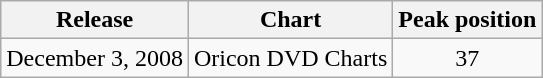<table class="wikitable">
<tr>
<th>Release</th>
<th>Chart</th>
<th>Peak position</th>
</tr>
<tr>
<td>December 3, 2008</td>
<td>Oricon DVD Charts</td>
<td align="center">37</td>
</tr>
</table>
